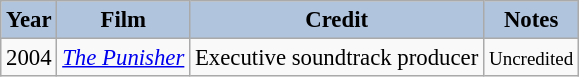<table class="wikitable" style="font-size:95%;">
<tr>
<th style="background:#B0C4DE;">Year</th>
<th style="background:#B0C4DE;">Film</th>
<th style="background:#B0C4DE;">Credit</th>
<th style="background:#B0C4DE;">Notes</th>
</tr>
<tr>
<td>2004</td>
<td><em><a href='#'>The Punisher</a></em></td>
<td>Executive soundtrack producer</td>
<td><small>Uncredited</small></td>
</tr>
</table>
